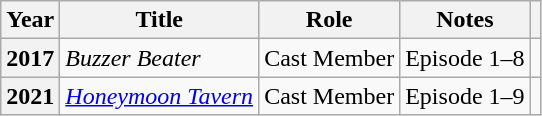<table class="wikitable plainrowheaders sortable">
<tr>
<th scope="col">Year</th>
<th scope="col">Title</th>
<th scope="col">Role</th>
<th scope="col">Notes</th>
<th scope="col" class="unsortable"></th>
</tr>
<tr>
<th scope="row">2017</th>
<td><em>Buzzer Beater</em></td>
<td>Cast Member</td>
<td>Episode 1–8</td>
<td style="text-align:center"></td>
</tr>
<tr>
<th scope="row">2021</th>
<td><em><a href='#'>Honeymoon Tavern</a></em></td>
<td>Cast Member</td>
<td>Episode 1–9</td>
<td style="text-align:center"></td>
</tr>
</table>
